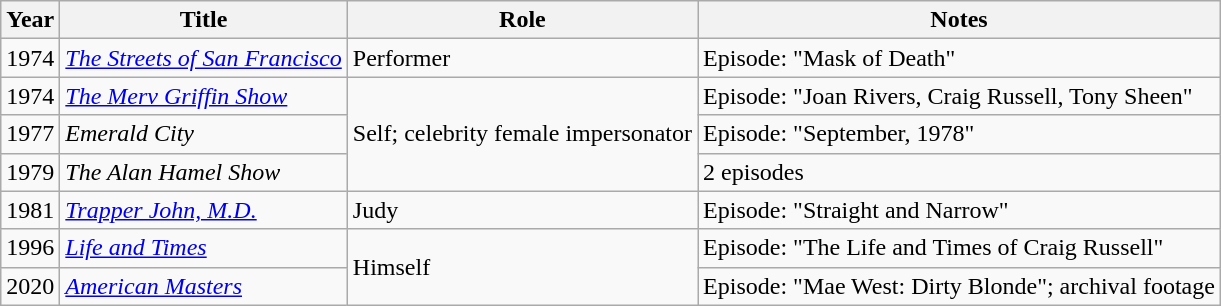<table class="wikitable sortable">
<tr>
<th>Year</th>
<th>Title</th>
<th>Role</th>
<th>Notes</th>
</tr>
<tr>
<td>1974</td>
<td data-sort-value="Streets of San Francisco, The"><em><a href='#'>The Streets of San Francisco</a></em></td>
<td>Performer</td>
<td>Episode: "Mask of Death"</td>
</tr>
<tr>
<td>1974</td>
<td data-sort-value="Merv Griffin Show, The"><em><a href='#'>The Merv Griffin Show</a></em></td>
<td rowspan="3">Self; celebrity female impersonator</td>
<td>Episode: "Joan Rivers, Craig Russell, Tony Sheen"</td>
</tr>
<tr>
<td>1977</td>
<td><em>Emerald City</em></td>
<td>Episode: "September, 1978"</td>
</tr>
<tr>
<td>1979</td>
<td data-sort-value="Alan Hamel Show, The"><em>The Alan Hamel Show</em></td>
<td>2 episodes</td>
</tr>
<tr>
<td>1981</td>
<td><em><a href='#'>Trapper John, M.D.</a></em></td>
<td>Judy</td>
<td>Episode: "Straight and Narrow"</td>
</tr>
<tr>
<td>1996</td>
<td><a href='#'><em>Life and Times</em></a></td>
<td rowspan="2">Himself</td>
<td>Episode: "The Life and Times of Craig Russell"</td>
</tr>
<tr>
<td>2020</td>
<td><em><a href='#'>American Masters</a></em></td>
<td>Episode: "Mae West: Dirty Blonde"; archival footage</td>
</tr>
</table>
